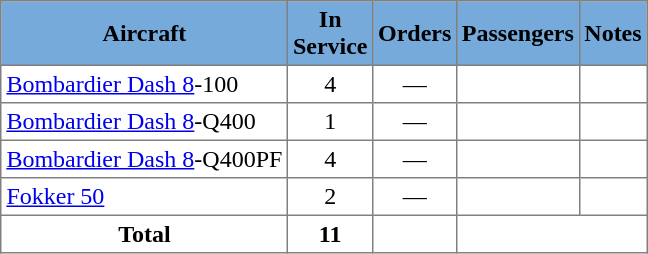<table class="toccolours" border="1" cellpadding="3" style="margin:1em auto; border-collapse:collapse">
<tr bgcolor=#75aadb>
<th>Aircraft</th>
<th>In<br>Service</th>
<th>Orders</th>
<th>Passengers</th>
<th>Notes</th>
</tr>
<tr>
<td><a href='#'>Bombardier Dash 8</a>-100</td>
<td align="center">4</td>
<td align="center">—</td>
<td align="center"></td>
<td></td>
</tr>
<tr>
<td><a href='#'>Bombardier Dash 8</a>-Q400</td>
<td align="center">1</td>
<td align="center">—</td>
<td align="center"></td>
<td></td>
</tr>
<tr>
<td><a href='#'>Bombardier Dash 8</a>-Q400PF</td>
<td align="center">4</td>
<td align="center">—</td>
<td align="center"></td>
<td></td>
</tr>
<tr>
<td><a href='#'>Fokker 50</a></td>
<td align="center">2</td>
<td align="center">—</td>
<td align="center"></td>
<td></td>
</tr>
<tr>
<th>Total</th>
<th>11</th>
<th></th>
<th colspan="2"></th>
</tr>
</table>
